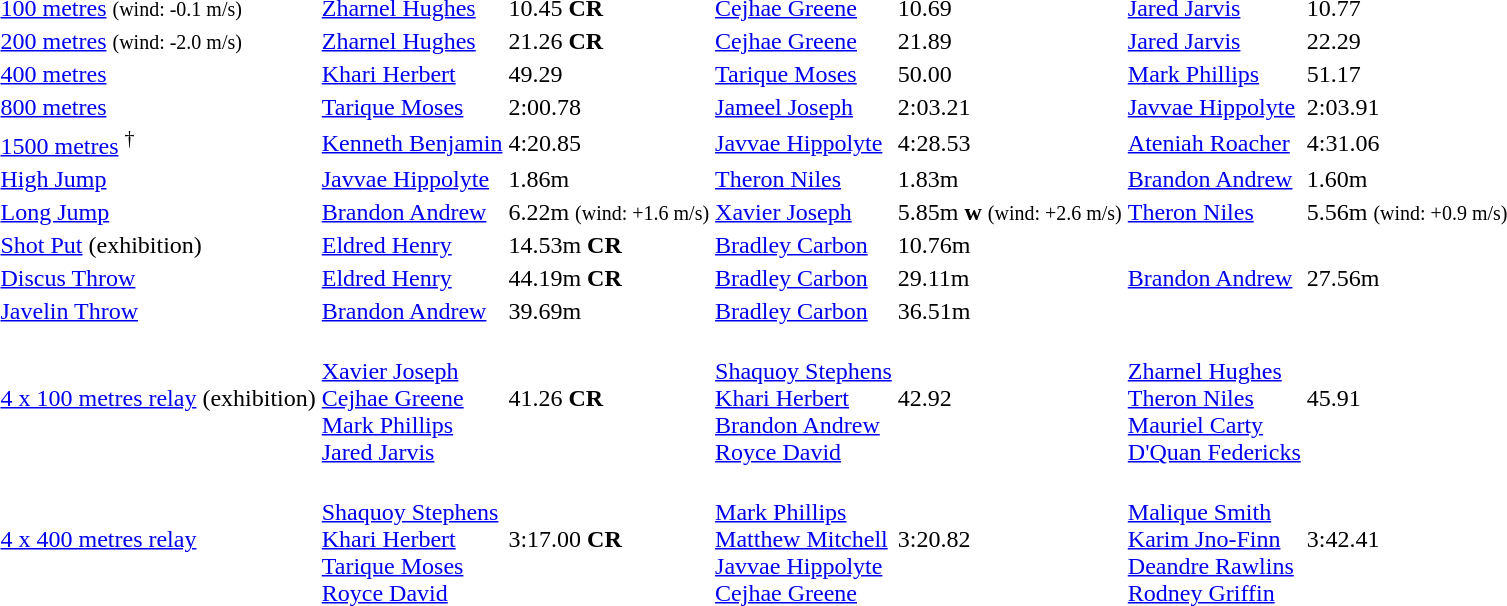<table>
<tr>
<td><a href='#'>100 metres</a> <small>(wind: -0.1 m/s)</small></td>
<td align=left><a href='#'>Zharnel Hughes</a> <br> </td>
<td>10.45 <strong>CR</strong></td>
<td align=left><a href='#'>Cejhae Greene</a> <br> </td>
<td>10.69</td>
<td align=left><a href='#'>Jared Jarvis</a> <br> </td>
<td>10.77</td>
</tr>
<tr>
<td><a href='#'>200 metres</a> <small>(wind: -2.0 m/s)</small></td>
<td align=left><a href='#'>Zharnel Hughes</a> <br> </td>
<td>21.26 <strong>CR</strong></td>
<td align=left><a href='#'>Cejhae Greene</a> <br> </td>
<td>21.89</td>
<td align=left><a href='#'>Jared Jarvis</a> <br> </td>
<td>22.29</td>
</tr>
<tr>
<td><a href='#'>400 metres</a></td>
<td align=left><a href='#'>Khari Herbert</a> <br> </td>
<td>49.29</td>
<td align=left><a href='#'>Tarique Moses</a> <br> </td>
<td>50.00</td>
<td align=left><a href='#'>Mark Phillips</a> <br> </td>
<td>51.17</td>
</tr>
<tr>
<td><a href='#'>800 metres</a></td>
<td align=left><a href='#'>Tarique Moses</a> <br> </td>
<td>2:00.78</td>
<td align=left><a href='#'>Jameel Joseph</a> <br> </td>
<td>2:03.21</td>
<td align=left><a href='#'>Javvae Hippolyte</a> <br> </td>
<td>2:03.91</td>
</tr>
<tr>
<td><a href='#'>1500 metres</a> <sup>†</sup></td>
<td align=left><a href='#'>Kenneth Benjamin</a> <br> </td>
<td>4:20.85</td>
<td align=left><a href='#'>Javvae Hippolyte</a> <br> </td>
<td>4:28.53</td>
<td align=left><a href='#'>Ateniah Roacher</a> <br> </td>
<td>4:31.06</td>
</tr>
<tr>
<td><a href='#'>High Jump</a></td>
<td align=left><a href='#'>Javvae Hippolyte</a> <br> </td>
<td>1.86m</td>
<td align=left><a href='#'>Theron Niles</a> <br> </td>
<td>1.83m</td>
<td align=left><a href='#'>Brandon Andrew</a> <br> </td>
<td>1.60m</td>
</tr>
<tr>
<td><a href='#'>Long Jump</a></td>
<td align=left><a href='#'>Brandon Andrew</a> <br> </td>
<td>6.22m <small>(wind: +1.6 m/s)</small></td>
<td align=left><a href='#'>Xavier Joseph</a> <br> </td>
<td>5.85m <strong>w</strong> <small>(wind: +2.6 m/s)</small></td>
<td align=left><a href='#'>Theron Niles</a> <br> </td>
<td>5.56m <small>(wind: +0.9 m/s)</small></td>
</tr>
<tr>
<td><a href='#'>Shot Put</a> (exhibition)</td>
<td align=left><a href='#'>Eldred Henry</a> <br> </td>
<td>14.53m <strong>CR</strong></td>
<td align=left><a href='#'>Bradley Carbon</a> <br> </td>
<td>10.76m</td>
<td></td>
<td></td>
</tr>
<tr>
<td><a href='#'>Discus Throw</a></td>
<td align=left><a href='#'>Eldred Henry</a> <br> </td>
<td>44.19m <strong>CR</strong></td>
<td align=left><a href='#'>Bradley Carbon</a> <br> </td>
<td>29.11m</td>
<td align=left><a href='#'>Brandon Andrew</a> <br> </td>
<td>27.56m</td>
</tr>
<tr>
<td><a href='#'>Javelin Throw</a></td>
<td align=left><a href='#'>Brandon Andrew</a> <br> </td>
<td>39.69m</td>
<td align=left><a href='#'>Bradley Carbon</a> <br> </td>
<td>36.51m</td>
<td></td>
<td></td>
</tr>
<tr>
<td><a href='#'>4 x 100 metres relay</a> (exhibition)</td>
<td><br><a href='#'>Xavier Joseph</a><br><a href='#'>Cejhae Greene</a><br><a href='#'>Mark Phillips</a><br><a href='#'>Jared Jarvis</a></td>
<td>41.26 <strong>CR</strong></td>
<td><br><a href='#'>Shaquoy Stephens</a><br><a href='#'>Khari Herbert</a><br><a href='#'>Brandon Andrew</a><br><a href='#'>Royce David</a></td>
<td>42.92</td>
<td><br><a href='#'>Zharnel Hughes</a><br><a href='#'>Theron Niles</a><br><a href='#'>Mauriel Carty</a><br><a href='#'>D'Quan Federicks</a></td>
<td>45.91</td>
</tr>
<tr>
<td><a href='#'>4 x 400 metres relay</a></td>
<td><br><a href='#'>Shaquoy Stephens</a><br><a href='#'>Khari Herbert</a><br><a href='#'>Tarique Moses</a><br><a href='#'>Royce David</a></td>
<td>3:17.00 <strong>CR</strong></td>
<td><br><a href='#'>Mark Phillips</a><br><a href='#'>Matthew Mitchell</a><br><a href='#'>Javvae Hippolyte</a><br><a href='#'>Cejhae Greene</a></td>
<td>3:20.82</td>
<td><br><a href='#'>Malique Smith</a><br><a href='#'>Karim Jno-Finn</a><br><a href='#'>Deandre Rawlins</a><br><a href='#'>Rodney Griffin</a></td>
<td>3:42.41</td>
</tr>
</table>
